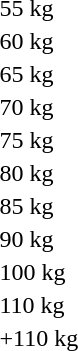<table>
<tr>
<td>55 kg</td>
<td></td>
<td></td>
<td></td>
</tr>
<tr>
<td>60 kg</td>
<td></td>
<td></td>
<td></td>
</tr>
<tr>
<td>65 kg</td>
<td></td>
<td></td>
<td></td>
</tr>
<tr>
<td>70 kg</td>
<td></td>
<td></td>
<td></td>
</tr>
<tr>
<td>75 kg</td>
<td></td>
<td></td>
<td></td>
</tr>
<tr>
<td>80 kg</td>
<td></td>
<td></td>
<td></td>
</tr>
<tr>
<td>85 kg</td>
<td></td>
<td></td>
<td></td>
</tr>
<tr>
<td>90 kg</td>
<td></td>
<td></td>
<td></td>
</tr>
<tr>
<td>100 kg</td>
<td></td>
<td></td>
<td></td>
</tr>
<tr>
<td>110 kg</td>
<td></td>
<td></td>
<td></td>
</tr>
<tr>
<td>+110 kg</td>
<td></td>
<td></td>
<td></td>
</tr>
</table>
